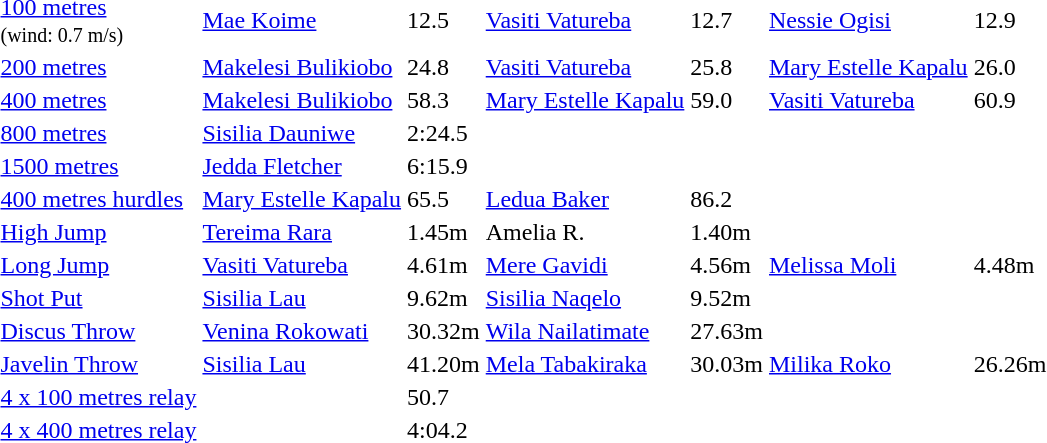<table>
<tr>
<td><a href='#'>100 metres</a> <br> <small>(wind: 0.7 m/s)</small></td>
<td align=left><a href='#'>Mae Koime</a> <br> </td>
<td>12.5</td>
<td align=left><a href='#'>Vasiti Vatureba</a> <br> </td>
<td>12.7</td>
<td align=left><a href='#'>Nessie Ogisi</a> <br> </td>
<td>12.9</td>
</tr>
<tr>
<td><a href='#'>200 metres</a></td>
<td align=left><a href='#'>Makelesi Bulikiobo</a> <br> </td>
<td>24.8</td>
<td align=left><a href='#'>Vasiti Vatureba</a> <br> </td>
<td>25.8</td>
<td align=left><a href='#'>Mary Estelle Kapalu</a> <br> </td>
<td>26.0</td>
</tr>
<tr>
<td><a href='#'>400 metres</a></td>
<td align=left><a href='#'>Makelesi Bulikiobo</a> <br> </td>
<td>58.3</td>
<td align=left><a href='#'>Mary Estelle Kapalu</a> <br> </td>
<td>59.0</td>
<td align=left><a href='#'>Vasiti Vatureba</a> <br> </td>
<td>60.9</td>
</tr>
<tr>
<td><a href='#'>800 metres</a></td>
<td align=left><a href='#'>Sisilia Dauniwe</a> <br> </td>
<td>2:24.5</td>
<td></td>
<td></td>
<td></td>
<td></td>
</tr>
<tr>
<td><a href='#'>1500 metres</a></td>
<td align=left><a href='#'>Jedda Fletcher</a> <br> </td>
<td>6:15.9</td>
<td></td>
<td></td>
<td></td>
<td></td>
</tr>
<tr>
<td><a href='#'>400 metres hurdles</a></td>
<td align=left><a href='#'>Mary Estelle Kapalu</a> <br> </td>
<td>65.5</td>
<td align=left><a href='#'>Ledua Baker</a> <br> </td>
<td>86.2</td>
<td></td>
<td></td>
</tr>
<tr>
<td><a href='#'>High Jump</a></td>
<td align=left><a href='#'>Tereima Rara</a> <br> </td>
<td>1.45m</td>
<td align=left>Amelia R. <br> </td>
<td>1.40m</td>
<td></td>
<td></td>
</tr>
<tr>
<td><a href='#'>Long Jump</a></td>
<td align=left><a href='#'>Vasiti Vatureba</a> <br> </td>
<td>4.61m</td>
<td align=left><a href='#'>Mere Gavidi</a> <br> </td>
<td>4.56m</td>
<td align=left><a href='#'>Melissa Moli</a> <br> </td>
<td>4.48m</td>
</tr>
<tr>
<td><a href='#'>Shot Put</a></td>
<td align=left><a href='#'>Sisilia Lau</a> <br> </td>
<td>9.62m</td>
<td align=left><a href='#'>Sisilia Naqelo</a> <br> </td>
<td>9.52m</td>
<td></td>
<td></td>
</tr>
<tr>
<td><a href='#'>Discus Throw</a></td>
<td align=left><a href='#'>Venina Rokowati</a> <br> </td>
<td>30.32m</td>
<td align=left><a href='#'>Wila Nailatimate</a> <br> </td>
<td>27.63m</td>
<td></td>
<td></td>
</tr>
<tr>
<td><a href='#'>Javelin Throw</a></td>
<td align=left><a href='#'>Sisilia Lau</a> <br> </td>
<td>41.20m</td>
<td align=left><a href='#'>Mela Tabakiraka</a> <br> </td>
<td>30.03m</td>
<td align=left><a href='#'>Milika Roko</a> <br> </td>
<td>26.26m</td>
</tr>
<tr>
<td><a href='#'>4 x 100 metres relay</a></td>
<td></td>
<td>50.7</td>
<td></td>
<td></td>
<td></td>
<td></td>
</tr>
<tr>
<td><a href='#'>4 x 400 metres relay</a></td>
<td></td>
<td>4:04.2</td>
<td></td>
<td></td>
<td></td>
<td></td>
</tr>
</table>
